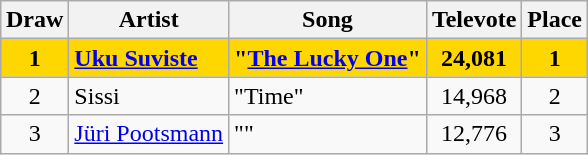<table class="sortable wikitable" style="margin: 1em auto 1em auto; text-align:center">
<tr>
<th>Draw</th>
<th>Artist</th>
<th>Song</th>
<th>Televote</th>
<th>Place</th>
</tr>
<tr style="font-weight:bold; background:gold;">
<td>1</td>
<td align="left"><a href='#'>Uku Suviste</a></td>
<td align="left">"<a href='#'>The Lucky One</a>"</td>
<td>24,081</td>
<td>1</td>
</tr>
<tr>
<td>2</td>
<td align="left">Sissi</td>
<td align="left">"Time"</td>
<td>14,968</td>
<td>2</td>
</tr>
<tr>
<td>3</td>
<td align="left"><a href='#'>Jüri Pootsmann</a></td>
<td align="left">""</td>
<td>12,776</td>
<td>3</td>
</tr>
</table>
